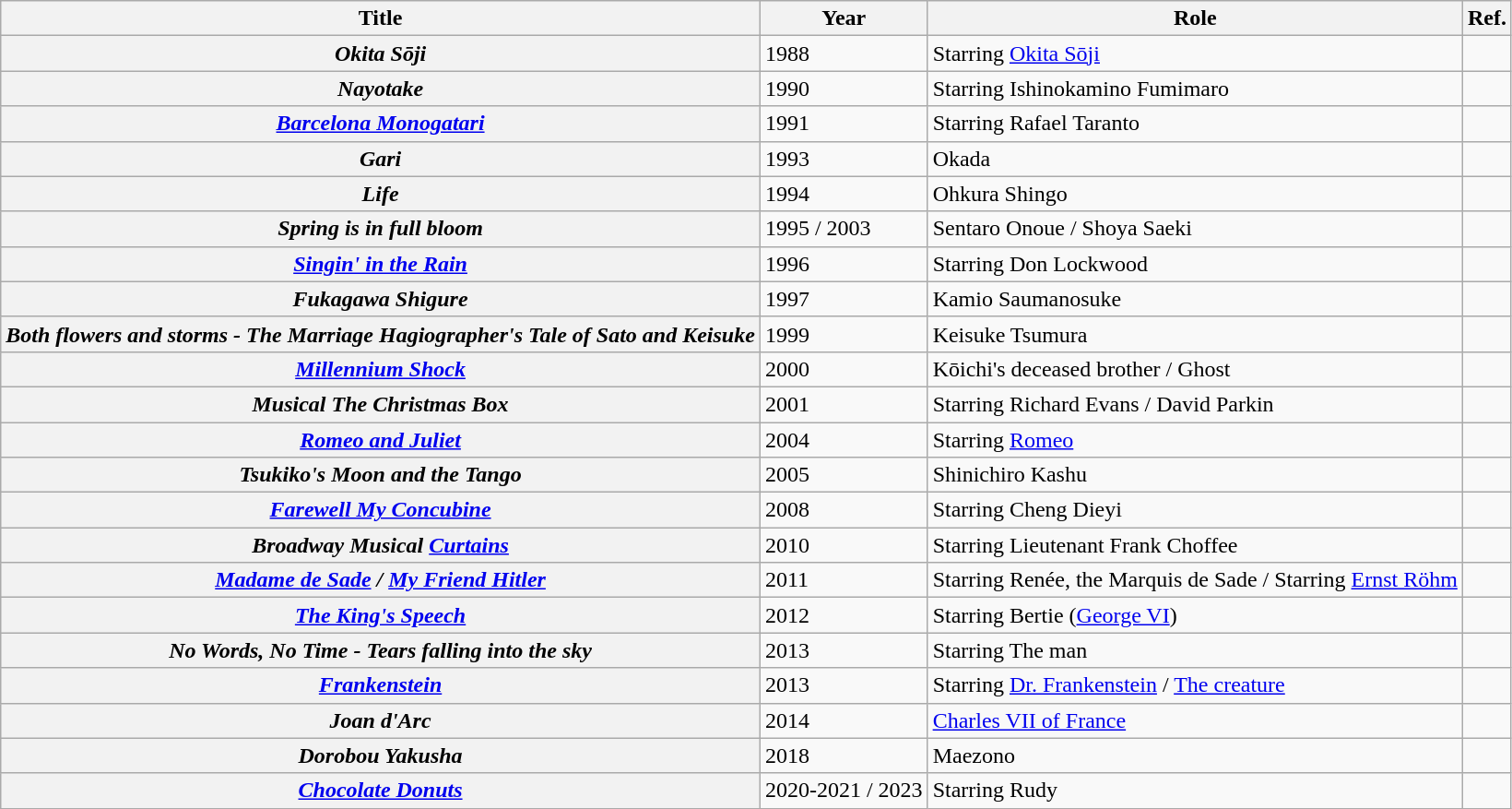<table class="wikitable sortable plainrowheaders">
<tr>
<th>Title</th>
<th>Year</th>
<th>Role</th>
<th>Ref.</th>
</tr>
<tr>
<th scope="row"><em>Okita Sōji</em></th>
<td>1988</td>
<td>Starring <a href='#'>Okita Sōji</a></td>
<td style="text-align: center;"></td>
</tr>
<tr>
<th scope="row"><em>Nayotake</em></th>
<td>1990</td>
<td>Starring Ishinokamino Fumimaro</td>
<td></td>
</tr>
<tr>
<th scope="row"><em><a href='#'>Barcelona Monogatari</a></em></th>
<td>1991</td>
<td>Starring Rafael Taranto</td>
<td style="text-align: center;"></td>
</tr>
<tr>
<th scope="row"><em>Gari</em></th>
<td>1993</td>
<td>Okada</td>
<td style="text-align: center;"></td>
</tr>
<tr>
<th scope="row"><em>Life</em></th>
<td>1994</td>
<td>Ohkura Shingo</td>
<td style="text-align: center;"></td>
</tr>
<tr>
<th scope="row"><em>Spring is in full bloom</em></th>
<td>1995 / 2003</td>
<td>Sentaro Onoue / Shoya Saeki</td>
<td style="text-align: center;"></td>
</tr>
<tr>
<th scope="row"><em><a href='#'>Singin' in the Rain</a></em></th>
<td>1996</td>
<td>Starring Don Lockwood</td>
<td style="text-align: center;"></td>
</tr>
<tr>
<th scope="row"><em>Fukagawa Shigure</em></th>
<td>1997</td>
<td>Kamio Saumanosuke</td>
<td style="text-align: center;"></td>
</tr>
<tr>
<th scope="row"><em>Both flowers and storms - The Marriage Hagiographer's Tale of Sato and Keisuke</em></th>
<td>1999</td>
<td>Keisuke Tsumura</td>
<td style="text-align: center;"></td>
</tr>
<tr>
<th scope="row"><em><a href='#'>Millennium Shock</a></em></th>
<td>2000</td>
<td>Kōichi's deceased brother / Ghost</td>
<td style="text-align: center;"></td>
</tr>
<tr>
<th scope="row"><em>Musical The Christmas Box</em></th>
<td>2001</td>
<td>Starring Richard Evans / David Parkin</td>
<td style="text-align: center;"></td>
</tr>
<tr>
<th scope="row"><em><a href='#'>Romeo and Juliet</a></em></th>
<td>2004</td>
<td>Starring <a href='#'>Romeo</a></td>
<td style="text-align: center;"></td>
</tr>
<tr>
<th scope="row"><em>Tsukiko's Moon and the Tango</em></th>
<td>2005</td>
<td>Shinichiro Kashu</td>
<td style="text-align: center;"></td>
</tr>
<tr>
<th scope="row"><em><a href='#'>Farewell My Concubine</a></em></th>
<td>2008</td>
<td>Starring Cheng Dieyi</td>
<td style="text-align: center;"></td>
</tr>
<tr>
<th scope="row"><em>Broadway Musical <a href='#'>Curtains</a></em></th>
<td>2010</td>
<td>Starring Lieutenant Frank Choffee</td>
<td style="text-align: center;"></td>
</tr>
<tr>
<th scope="row"><em><a href='#'>Madame de Sade</a> / <a href='#'>My Friend Hitler</a></em></th>
<td>2011</td>
<td>Starring Renée, the Marquis de Sade / Starring <a href='#'>Ernst Röhm</a></td>
<td style="text-align: center;"></td>
</tr>
<tr>
<th scope="row"><em><a href='#'>The King's Speech</a></em></th>
<td>2012</td>
<td>Starring Bertie (<a href='#'>George VI</a>)</td>
<td style="text-align: center;"></td>
</tr>
<tr>
<th scope="row"><em>No Words, No Time - Tears falling into the sky</em></th>
<td>2013</td>
<td>Starring The man</td>
<td style="text-align: center;"></td>
</tr>
<tr>
<th scope="row"><em><a href='#'>Frankenstein</a></em></th>
<td>2013</td>
<td>Starring <a href='#'>Dr. Frankenstein</a> / <a href='#'>The creature</a></td>
<td style="text-align: center;"></td>
</tr>
<tr>
<th scope="row"><em>Joan d'Arc</em></th>
<td>2014</td>
<td><a href='#'>Charles VII of France</a></td>
<td style="text-align: center;"></td>
</tr>
<tr>
<th scope="row"><em>Dorobou Yakusha</em></th>
<td>2018</td>
<td>Maezono</td>
<td style="text-align: center;"></td>
</tr>
<tr>
<th scope="row"><em><a href='#'>Chocolate Donuts</a></em></th>
<td>2020-2021 / 2023</td>
<td>Starring Rudy</td>
<td style="text-align: center;"></td>
</tr>
</table>
